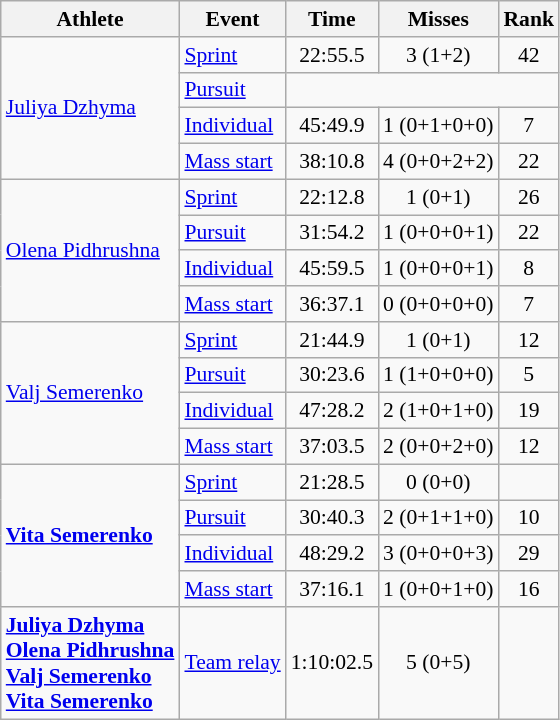<table class="wikitable" style="font-size:90%">
<tr>
<th>Athlete</th>
<th>Event</th>
<th>Time</th>
<th>Misses</th>
<th>Rank</th>
</tr>
<tr align=center>
<td align=left rowspan=4><a href='#'>Juliya Dzhyma</a></td>
<td align=left><a href='#'>Sprint</a></td>
<td>22:55.5</td>
<td>3 (1+2)</td>
<td>42</td>
</tr>
<tr align=center>
<td align=left><a href='#'>Pursuit</a></td>
<td colspan=3></td>
</tr>
<tr align=center>
<td align=left><a href='#'>Individual</a></td>
<td>45:49.9</td>
<td>1 (0+1+0+0)</td>
<td>7</td>
</tr>
<tr align=center>
<td align=left><a href='#'>Mass start</a></td>
<td>38:10.8</td>
<td>4 (0+0+2+2)</td>
<td>22</td>
</tr>
<tr align=center>
<td align=left rowspan=4><a href='#'>Olena Pidhrushna</a></td>
<td align=left><a href='#'>Sprint</a></td>
<td>22:12.8</td>
<td>1 (0+1)</td>
<td>26</td>
</tr>
<tr align=center>
<td align=left><a href='#'>Pursuit</a></td>
<td>31:54.2</td>
<td>1 (0+0+0+1)</td>
<td>22</td>
</tr>
<tr align=center>
<td align=left><a href='#'>Individual</a></td>
<td>45:59.5</td>
<td>1 (0+0+0+1)</td>
<td>8</td>
</tr>
<tr align=center>
<td align=left><a href='#'>Mass start</a></td>
<td>36:37.1</td>
<td>0 (0+0+0+0)</td>
<td>7</td>
</tr>
<tr align=center>
<td align=left rowspan=4><a href='#'>Valj Semerenko</a></td>
<td align=left><a href='#'>Sprint</a></td>
<td>21:44.9</td>
<td>1 (0+1)</td>
<td>12</td>
</tr>
<tr align=center>
<td align=left><a href='#'>Pursuit</a></td>
<td>30:23.6</td>
<td>1 (1+0+0+0)</td>
<td>5</td>
</tr>
<tr align=center>
<td align=left><a href='#'>Individual</a></td>
<td>47:28.2</td>
<td>2 (1+0+1+0)</td>
<td>19</td>
</tr>
<tr align=center>
<td align=left><a href='#'>Mass start</a></td>
<td>37:03.5</td>
<td>2 (0+0+2+0)</td>
<td>12</td>
</tr>
<tr align=center>
<td align=left rowspan=4><strong><a href='#'>Vita Semerenko</a></strong></td>
<td align=left><a href='#'>Sprint</a></td>
<td>21:28.5</td>
<td>0 (0+0)</td>
<td></td>
</tr>
<tr align=center>
<td align=left><a href='#'>Pursuit</a></td>
<td>30:40.3</td>
<td>2 (0+1+1+0)</td>
<td>10</td>
</tr>
<tr align=center>
<td align=left><a href='#'>Individual</a></td>
<td>48:29.2</td>
<td>3 (0+0+0+3)</td>
<td>29</td>
</tr>
<tr align=center>
<td align=left><a href='#'>Mass start</a></td>
<td>37:16.1</td>
<td>1 (0+0+1+0)</td>
<td>16</td>
</tr>
<tr align=center>
<td align=left><strong><a href='#'>Juliya Dzhyma</a><br><a href='#'>Olena Pidhrushna</a><br><a href='#'>Valj Semerenko</a><br><a href='#'>Vita Semerenko</a></strong></td>
<td align=left><a href='#'>Team relay</a></td>
<td>1:10:02.5</td>
<td>5 (0+5)</td>
<td></td>
</tr>
</table>
